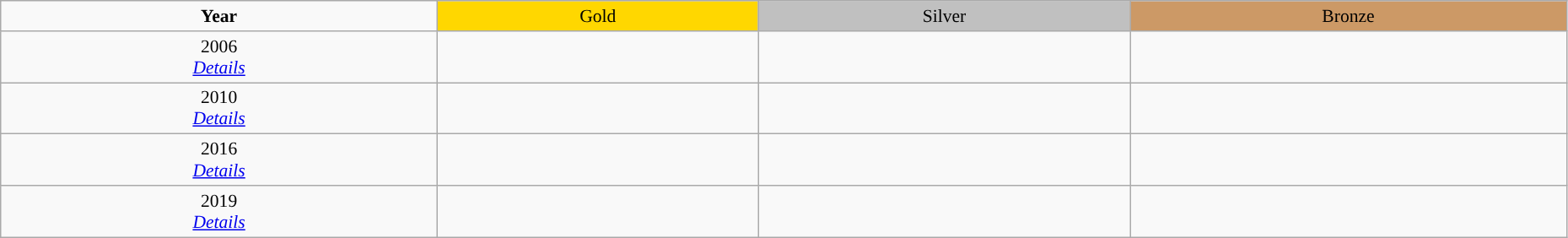<table class="wikitable" style="font-size:90%; width: 98%; text-align: center;">
<tr>
<td><strong>Year</strong></td>
<td bgcolor="gold">Gold</td>
<td bgcolor="silver">Silver</td>
<td style="background:#c96;">Bronze</td>
</tr>
<tr>
<td>2006<br><em><a href='#'>Details</a></em></td>
<td></td>
<td></td>
<td></td>
</tr>
<tr>
<td>2010<br><em><a href='#'>Details</a></em></td>
<td></td>
<td></td>
<td><br></td>
</tr>
<tr>
<td>2016<br><em><a href='#'>Details</a></em></td>
<td></td>
<td></td>
<td><br></td>
</tr>
<tr>
<td>2019<br><em><a href='#'>Details</a></em></td>
<td></td>
<td></td>
<td><br></td>
</tr>
</table>
